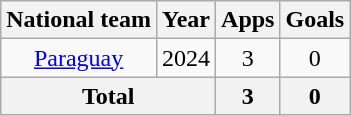<table class="wikitable" style="text-align:center">
<tr>
<th>National team</th>
<th>Year</th>
<th>Apps</th>
<th>Goals</th>
</tr>
<tr>
<td rowspan=1><a href='#'>Paraguay</a></td>
<td>2024</td>
<td>3</td>
<td>0</td>
</tr>
<tr>
<th colspan="2">Total</th>
<th>3</th>
<th>0</th>
</tr>
</table>
